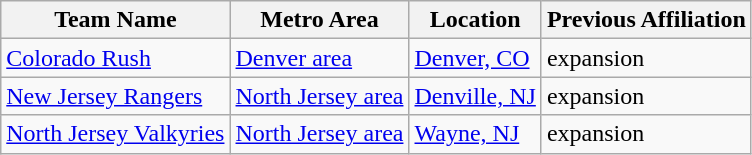<table class="wikitable">
<tr>
<th>Team Name</th>
<th>Metro Area</th>
<th>Location</th>
<th>Previous Affiliation</th>
</tr>
<tr>
<td> <a href='#'>Colorado Rush</a></td>
<td><a href='#'>Denver area</a></td>
<td><a href='#'>Denver, CO</a></td>
<td>expansion</td>
</tr>
<tr>
<td> <a href='#'>New Jersey Rangers</a></td>
<td><a href='#'>North Jersey area</a></td>
<td><a href='#'>Denville, NJ</a></td>
<td>expansion</td>
</tr>
<tr>
<td> <a href='#'>North Jersey Valkyries</a></td>
<td><a href='#'>North Jersey area</a></td>
<td><a href='#'>Wayne, NJ</a></td>
<td>expansion</td>
</tr>
</table>
